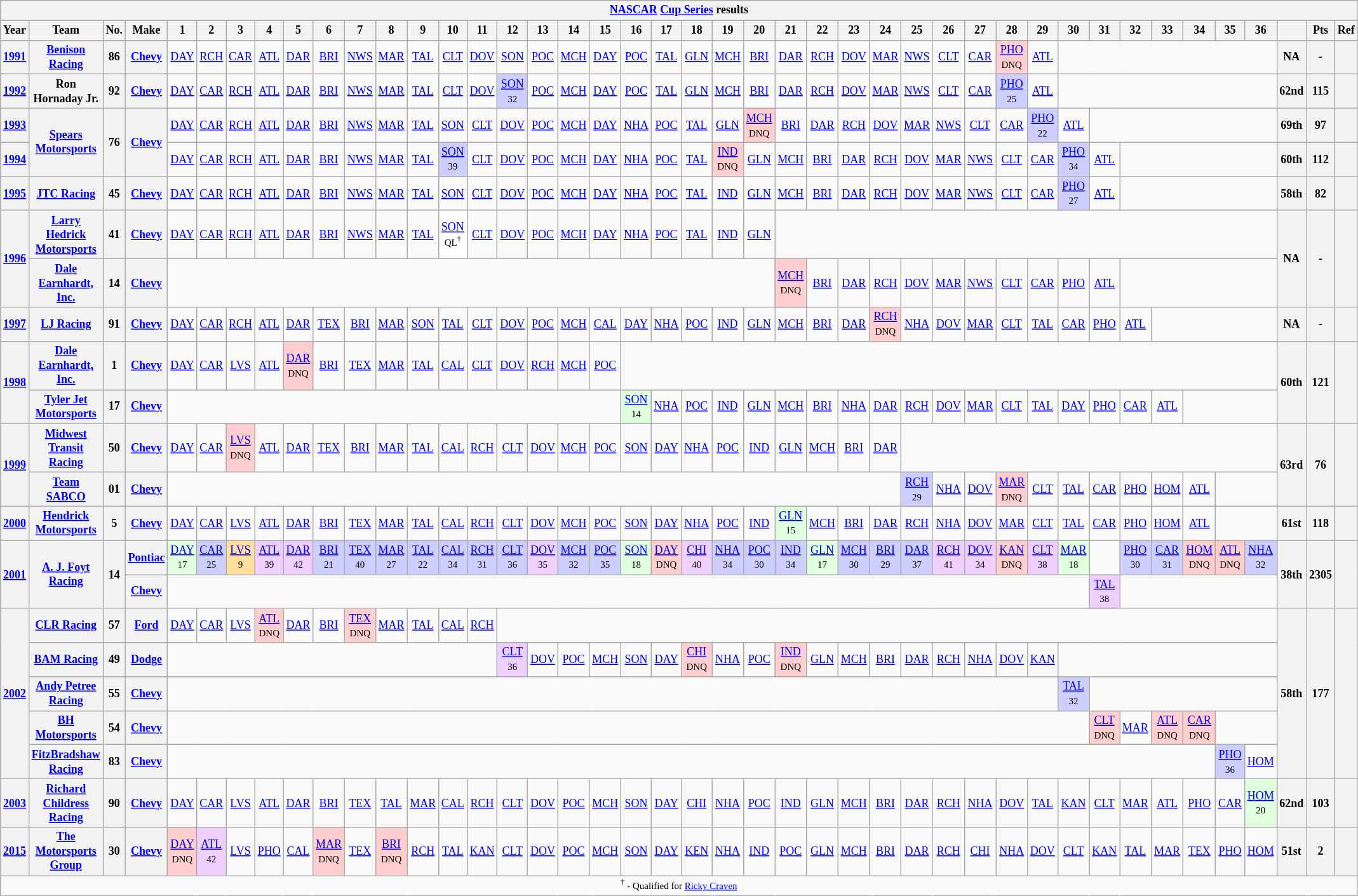<table class="wikitable" style="text-align:center; font-size:75%">
<tr>
<th colspan=45><a href='#'>NASCAR</a> <a href='#'>Cup Series</a> results</th>
</tr>
<tr>
<th>Year</th>
<th>Team</th>
<th>No.</th>
<th>Make</th>
<th>1</th>
<th>2</th>
<th>3</th>
<th>4</th>
<th>5</th>
<th>6</th>
<th>7</th>
<th>8</th>
<th>9</th>
<th>10</th>
<th>11</th>
<th>12</th>
<th>13</th>
<th>14</th>
<th>15</th>
<th>16</th>
<th>17</th>
<th>18</th>
<th>19</th>
<th>20</th>
<th>21</th>
<th>22</th>
<th>23</th>
<th>24</th>
<th>25</th>
<th>26</th>
<th>27</th>
<th>28</th>
<th>29</th>
<th>30</th>
<th>31</th>
<th>32</th>
<th>33</th>
<th>34</th>
<th>35</th>
<th>36</th>
<th></th>
<th>Pts</th>
<th>Ref</th>
</tr>
<tr>
<th><a href='#'>1991</a></th>
<th><a href='#'>Benison Racing</a></th>
<th>86</th>
<th><a href='#'>Chevy</a></th>
<td><a href='#'>DAY</a></td>
<td><a href='#'>RCH</a></td>
<td><a href='#'>CAR</a></td>
<td><a href='#'>ATL</a></td>
<td><a href='#'>DAR</a></td>
<td><a href='#'>BRI</a></td>
<td><a href='#'>NWS</a></td>
<td><a href='#'>MAR</a></td>
<td><a href='#'>TAL</a></td>
<td><a href='#'>CLT</a></td>
<td><a href='#'>DOV</a></td>
<td><a href='#'>SON</a></td>
<td><a href='#'>POC</a></td>
<td><a href='#'>MCH</a></td>
<td><a href='#'>DAY</a></td>
<td><a href='#'>POC</a></td>
<td><a href='#'>TAL</a></td>
<td><a href='#'>GLN</a></td>
<td><a href='#'>MCH</a></td>
<td><a href='#'>BRI</a></td>
<td><a href='#'>DAR</a></td>
<td><a href='#'>RCH</a></td>
<td><a href='#'>DOV</a></td>
<td><a href='#'>MAR</a></td>
<td><a href='#'>NWS</a></td>
<td><a href='#'>CLT</a></td>
<td><a href='#'>CAR</a></td>
<td style="background:#FFCFCF;"><a href='#'>PHO</a><br><small>DNQ</small></td>
<td><a href='#'>ATL</a></td>
<td colspan=7></td>
<th>NA</th>
<th>-</th>
<th></th>
</tr>
<tr>
<th><a href='#'>1992</a></th>
<th>Ron Hornaday Jr.</th>
<th>92</th>
<th><a href='#'>Chevy</a></th>
<td><a href='#'>DAY</a></td>
<td><a href='#'>CAR</a></td>
<td><a href='#'>RCH</a></td>
<td><a href='#'>ATL</a></td>
<td><a href='#'>DAR</a></td>
<td><a href='#'>BRI</a></td>
<td><a href='#'>NWS</a></td>
<td><a href='#'>MAR</a></td>
<td><a href='#'>TAL</a></td>
<td><a href='#'>CLT</a></td>
<td><a href='#'>DOV</a></td>
<td style="background:#CFCFFF;"><a href='#'>SON</a><br><small>32</small></td>
<td><a href='#'>POC</a></td>
<td><a href='#'>MCH</a></td>
<td><a href='#'>DAY</a></td>
<td><a href='#'>POC</a></td>
<td><a href='#'>TAL</a></td>
<td><a href='#'>GLN</a></td>
<td><a href='#'>MCH</a></td>
<td><a href='#'>BRI</a></td>
<td><a href='#'>DAR</a></td>
<td><a href='#'>RCH</a></td>
<td><a href='#'>DOV</a></td>
<td><a href='#'>MAR</a></td>
<td><a href='#'>NWS</a></td>
<td><a href='#'>CLT</a></td>
<td><a href='#'>CAR</a></td>
<td style="background:#CFCFFF;"><a href='#'>PHO</a><br><small>25</small></td>
<td><a href='#'>ATL</a></td>
<td colspan=7></td>
<th>62nd</th>
<th>115</th>
<th></th>
</tr>
<tr>
<th><a href='#'>1993</a></th>
<th rowspan="2"><a href='#'>Spears Motorsports</a></th>
<th rowspan=2>76</th>
<th rowspan="2"><a href='#'>Chevy</a></th>
<td><a href='#'>DAY</a></td>
<td><a href='#'>CAR</a></td>
<td><a href='#'>RCH</a></td>
<td><a href='#'>ATL</a></td>
<td><a href='#'>DAR</a></td>
<td><a href='#'>BRI</a></td>
<td><a href='#'>NWS</a></td>
<td><a href='#'>MAR</a></td>
<td><a href='#'>TAL</a></td>
<td><a href='#'>SON</a></td>
<td><a href='#'>CLT</a></td>
<td><a href='#'>DOV</a></td>
<td><a href='#'>POC</a></td>
<td><a href='#'>MCH</a></td>
<td><a href='#'>DAY</a></td>
<td><a href='#'>NHA</a></td>
<td><a href='#'>POC</a></td>
<td><a href='#'>TAL</a></td>
<td><a href='#'>GLN</a></td>
<td style="background:#FFCFCF;"><a href='#'>MCH</a><br><small>DNQ</small></td>
<td><a href='#'>BRI</a></td>
<td><a href='#'>DAR</a></td>
<td><a href='#'>RCH</a></td>
<td><a href='#'>DOV</a></td>
<td><a href='#'>MAR</a></td>
<td><a href='#'>NWS</a></td>
<td><a href='#'>CLT</a></td>
<td><a href='#'>CAR</a></td>
<td style="background:#CFCFFF;"><a href='#'>PHO</a><br><small>22</small></td>
<td><a href='#'>ATL</a></td>
<td colspan=6></td>
<th>69th</th>
<th>97</th>
<th></th>
</tr>
<tr>
<th><a href='#'>1994</a></th>
<td><a href='#'>DAY</a></td>
<td><a href='#'>CAR</a></td>
<td><a href='#'>RCH</a></td>
<td><a href='#'>ATL</a></td>
<td><a href='#'>DAR</a></td>
<td><a href='#'>BRI</a></td>
<td><a href='#'>NWS</a></td>
<td><a href='#'>MAR</a></td>
<td><a href='#'>TAL</a></td>
<td style="background:#CFCFFF;"><a href='#'>SON</a><br><small>39</small></td>
<td><a href='#'>CLT</a></td>
<td><a href='#'>DOV</a></td>
<td><a href='#'>POC</a></td>
<td><a href='#'>MCH</a></td>
<td><a href='#'>DAY</a></td>
<td><a href='#'>NHA</a></td>
<td><a href='#'>POC</a></td>
<td><a href='#'>TAL</a></td>
<td style="background:#FFCFCF;"><a href='#'>IND</a><br><small>DNQ</small></td>
<td><a href='#'>GLN</a></td>
<td><a href='#'>MCH</a></td>
<td><a href='#'>BRI</a></td>
<td><a href='#'>DAR</a></td>
<td><a href='#'>RCH</a></td>
<td><a href='#'>DOV</a></td>
<td><a href='#'>MAR</a></td>
<td><a href='#'>NWS</a></td>
<td><a href='#'>CLT</a></td>
<td><a href='#'>CAR</a></td>
<td style="background:#CFCFFF;"><a href='#'>PHO</a><br><small>34</small></td>
<td><a href='#'>ATL</a></td>
<td colspan=5></td>
<th>60th</th>
<th>112</th>
<th></th>
</tr>
<tr>
<th><a href='#'>1995</a></th>
<th><a href='#'>JTC Racing</a></th>
<th>45</th>
<th><a href='#'>Chevy</a></th>
<td><a href='#'>DAY</a></td>
<td><a href='#'>CAR</a></td>
<td><a href='#'>RCH</a></td>
<td><a href='#'>ATL</a></td>
<td><a href='#'>DAR</a></td>
<td><a href='#'>BRI</a></td>
<td><a href='#'>NWS</a></td>
<td><a href='#'>MAR</a></td>
<td><a href='#'>TAL</a></td>
<td><a href='#'>SON</a></td>
<td><a href='#'>CLT</a></td>
<td><a href='#'>DOV</a></td>
<td><a href='#'>POC</a></td>
<td><a href='#'>MCH</a></td>
<td><a href='#'>DAY</a></td>
<td><a href='#'>NHA</a></td>
<td><a href='#'>POC</a></td>
<td><a href='#'>TAL</a></td>
<td><a href='#'>IND</a></td>
<td><a href='#'>GLN</a></td>
<td><a href='#'>MCH</a></td>
<td><a href='#'>BRI</a></td>
<td><a href='#'>DAR</a></td>
<td><a href='#'>RCH</a></td>
<td><a href='#'>DOV</a></td>
<td><a href='#'>MAR</a></td>
<td><a href='#'>NWS</a></td>
<td><a href='#'>CLT</a></td>
<td><a href='#'>CAR</a></td>
<td style="background:#CFCFFF;"><a href='#'>PHO</a><br><small>27</small></td>
<td><a href='#'>ATL</a></td>
<td colspan=5></td>
<th>58th</th>
<th>82</th>
<th></th>
</tr>
<tr>
<th rowspan=2><a href='#'>1996</a></th>
<th><a href='#'>Larry Hedrick Motorsports</a></th>
<th>41</th>
<th><a href='#'>Chevy</a></th>
<td><a href='#'>DAY</a></td>
<td><a href='#'>CAR</a></td>
<td><a href='#'>RCH</a></td>
<td><a href='#'>ATL</a></td>
<td><a href='#'>DAR</a></td>
<td><a href='#'>BRI</a></td>
<td><a href='#'>NWS</a></td>
<td><a href='#'>MAR</a></td>
<td><a href='#'>TAL</a></td>
<td style="background:#FFFFFF;"><a href='#'>SON</a><br><small>QL<sup>†</sup></small></td>
<td><a href='#'>CLT</a></td>
<td><a href='#'>DOV</a></td>
<td><a href='#'>POC</a></td>
<td><a href='#'>MCH</a></td>
<td><a href='#'>DAY</a></td>
<td><a href='#'>NHA</a></td>
<td><a href='#'>POC</a></td>
<td><a href='#'>TAL</a></td>
<td><a href='#'>IND</a></td>
<td><a href='#'>GLN</a></td>
<td colspan=16></td>
<th rowspan=2>NA</th>
<th rowspan=2>-</th>
<th rowspan=2></th>
</tr>
<tr>
<th><a href='#'>Dale Earnhardt, Inc.</a></th>
<th>14</th>
<th><a href='#'>Chevy</a></th>
<td colspan=20></td>
<td style="background:#FFCFCF;"><a href='#'>MCH</a><br><small>DNQ</small></td>
<td><a href='#'>BRI</a></td>
<td><a href='#'>DAR</a></td>
<td><a href='#'>RCH</a></td>
<td><a href='#'>DOV</a></td>
<td><a href='#'>MAR</a></td>
<td><a href='#'>NWS</a></td>
<td><a href='#'>CLT</a></td>
<td><a href='#'>CAR</a></td>
<td><a href='#'>PHO</a></td>
<td><a href='#'>ATL</a></td>
<td colspan=5></td>
</tr>
<tr>
<th><a href='#'>1997</a></th>
<th><a href='#'>LJ Racing</a></th>
<th>91</th>
<th><a href='#'>Chevy</a></th>
<td><a href='#'>DAY</a></td>
<td><a href='#'>CAR</a></td>
<td><a href='#'>RCH</a></td>
<td><a href='#'>ATL</a></td>
<td><a href='#'>DAR</a></td>
<td><a href='#'>TEX</a></td>
<td><a href='#'>BRI</a></td>
<td><a href='#'>MAR</a></td>
<td><a href='#'>SON</a></td>
<td><a href='#'>TAL</a></td>
<td><a href='#'>CLT</a></td>
<td><a href='#'>DOV</a></td>
<td><a href='#'>POC</a></td>
<td><a href='#'>MCH</a></td>
<td><a href='#'>CAL</a></td>
<td><a href='#'>DAY</a></td>
<td><a href='#'>NHA</a></td>
<td><a href='#'>POC</a></td>
<td><a href='#'>IND</a></td>
<td><a href='#'>GLN</a></td>
<td><a href='#'>MCH</a></td>
<td><a href='#'>BRI</a></td>
<td><a href='#'>DAR</a></td>
<td style="background:#FFCFCF;"><a href='#'>RCH</a><br><small>DNQ</small></td>
<td><a href='#'>NHA</a></td>
<td><a href='#'>DOV</a></td>
<td><a href='#'>MAR</a></td>
<td><a href='#'>CLT</a></td>
<td><a href='#'>TAL</a></td>
<td><a href='#'>CAR</a></td>
<td><a href='#'>PHO</a></td>
<td><a href='#'>ATL</a></td>
<td colspan=4></td>
<th>NA</th>
<th>-</th>
<th></th>
</tr>
<tr>
<th rowspan=2><a href='#'>1998</a></th>
<th><a href='#'>Dale Earnhardt, Inc.</a></th>
<th>1</th>
<th><a href='#'>Chevy</a></th>
<td><a href='#'>DAY</a></td>
<td><a href='#'>CAR</a></td>
<td><a href='#'>LVS</a></td>
<td><a href='#'>ATL</a></td>
<td style="background:#FFCFCF;"><a href='#'>DAR</a><br><small>DNQ</small></td>
<td><a href='#'>BRI</a></td>
<td><a href='#'>TEX</a></td>
<td><a href='#'>MAR</a></td>
<td><a href='#'>TAL</a></td>
<td><a href='#'>CAL</a></td>
<td><a href='#'>CLT</a></td>
<td><a href='#'>DOV</a></td>
<td><a href='#'>RCH</a></td>
<td><a href='#'>MCH</a></td>
<td><a href='#'>POC</a></td>
<td colspan=21></td>
<th rowspan=2>60th</th>
<th rowspan=2>121</th>
<th rowspan=2></th>
</tr>
<tr>
<th><a href='#'>Tyler Jet Motorsports</a></th>
<th>17</th>
<th><a href='#'>Chevy</a></th>
<td colspan=15></td>
<td style="background:#DFFFDF;"><a href='#'>SON</a><br><small>14</small></td>
<td><a href='#'>NHA</a></td>
<td><a href='#'>POC</a></td>
<td><a href='#'>IND</a></td>
<td><a href='#'>GLN</a></td>
<td><a href='#'>MCH</a></td>
<td><a href='#'>BRI</a></td>
<td><a href='#'>NHA</a></td>
<td><a href='#'>DAR</a></td>
<td><a href='#'>RCH</a></td>
<td><a href='#'>DOV</a></td>
<td><a href='#'>MAR</a></td>
<td><a href='#'>CLT</a></td>
<td><a href='#'>TAL</a></td>
<td><a href='#'>DAY</a></td>
<td><a href='#'>PHO</a></td>
<td><a href='#'>CAR</a></td>
<td><a href='#'>ATL</a></td>
<td colspan=3></td>
</tr>
<tr>
<th rowspan=2><a href='#'>1999</a></th>
<th><a href='#'>Midwest Transit Racing</a></th>
<th>50</th>
<th><a href='#'>Chevy</a></th>
<td><a href='#'>DAY</a></td>
<td><a href='#'>CAR</a></td>
<td style="background:#FFCFCF;"><a href='#'>LVS</a><br><small>DNQ</small></td>
<td><a href='#'>ATL</a></td>
<td><a href='#'>DAR</a></td>
<td><a href='#'>TEX</a></td>
<td><a href='#'>BRI</a></td>
<td><a href='#'>MAR</a></td>
<td><a href='#'>TAL</a></td>
<td><a href='#'>CAL</a></td>
<td><a href='#'>RCH</a></td>
<td><a href='#'>CLT</a></td>
<td><a href='#'>DOV</a></td>
<td><a href='#'>MCH</a></td>
<td><a href='#'>POC</a></td>
<td><a href='#'>SON</a></td>
<td><a href='#'>DAY</a></td>
<td><a href='#'>NHA</a></td>
<td><a href='#'>POC</a></td>
<td><a href='#'>IND</a></td>
<td><a href='#'>GLN</a></td>
<td><a href='#'>MCH</a></td>
<td><a href='#'>BRI</a></td>
<td><a href='#'>DAR</a></td>
<td colspan=12></td>
<th rowspan=2>63rd</th>
<th rowspan=2>76</th>
<th rowspan=2></th>
</tr>
<tr>
<th><a href='#'>Team SABCO</a></th>
<th>01</th>
<th><a href='#'>Chevy</a></th>
<td colspan=24></td>
<td style="background:#CFCFFF;"><a href='#'>RCH</a><br><small>29</small></td>
<td><a href='#'>NHA</a></td>
<td><a href='#'>DOV</a></td>
<td style="background:#FFCFCF;"><a href='#'>MAR</a><br><small>DNQ</small></td>
<td><a href='#'>CLT</a></td>
<td><a href='#'>TAL</a></td>
<td><a href='#'>CAR</a></td>
<td><a href='#'>PHO</a></td>
<td><a href='#'>HOM</a></td>
<td><a href='#'>ATL</a></td>
<td colspan=2></td>
</tr>
<tr>
<th><a href='#'>2000</a></th>
<th><a href='#'>Hendrick Motorsports</a></th>
<th>5</th>
<th><a href='#'>Chevy</a></th>
<td><a href='#'>DAY</a></td>
<td><a href='#'>CAR</a></td>
<td><a href='#'>LVS</a></td>
<td><a href='#'>ATL</a></td>
<td><a href='#'>DAR</a></td>
<td><a href='#'>BRI</a></td>
<td><a href='#'>TEX</a></td>
<td><a href='#'>MAR</a></td>
<td><a href='#'>TAL</a></td>
<td><a href='#'>CAL</a></td>
<td><a href='#'>RCH</a></td>
<td><a href='#'>CLT</a></td>
<td><a href='#'>DOV</a></td>
<td><a href='#'>MCH</a></td>
<td><a href='#'>POC</a></td>
<td><a href='#'>SON</a></td>
<td><a href='#'>DAY</a></td>
<td><a href='#'>NHA</a></td>
<td><a href='#'>POC</a></td>
<td><a href='#'>IND</a></td>
<td style="background:#DFFFDF;"><a href='#'>GLN</a><br><small>15</small></td>
<td><a href='#'>MCH</a></td>
<td><a href='#'>BRI</a></td>
<td><a href='#'>DAR</a></td>
<td><a href='#'>RCH</a></td>
<td><a href='#'>NHA</a></td>
<td><a href='#'>DOV</a></td>
<td><a href='#'>MAR</a></td>
<td><a href='#'>CLT</a></td>
<td><a href='#'>TAL</a></td>
<td><a href='#'>CAR</a></td>
<td><a href='#'>PHO</a></td>
<td><a href='#'>HOM</a></td>
<td><a href='#'>ATL</a></td>
<td colspan=2></td>
<th>61st</th>
<th>118</th>
<th></th>
</tr>
<tr>
<th rowspan=2><a href='#'>2001</a></th>
<th rowspan=2><a href='#'>A. J. Foyt Racing</a></th>
<th rowspan=2>14</th>
<th><a href='#'>Pontiac</a></th>
<td style="background:#DFFFDF;"><a href='#'>DAY</a><br><small>17</small></td>
<td style="background:#CFCFFF;"><a href='#'>CAR</a><br><small>25</small></td>
<td style="background:#FFDF9F;"><a href='#'>LVS</a><br><small>9</small></td>
<td style="background:#EFCFFF;"><a href='#'>ATL</a><br><small>39</small></td>
<td style="background:#EFCFFF;"><a href='#'>DAR</a><br><small>42</small></td>
<td style="background:#CFCFFF;"><a href='#'>BRI</a><br><small>21</small></td>
<td style="background:#CFCFFF;"><a href='#'>TEX</a><br><small>40</small></td>
<td style="background:#CFCFFF;"><a href='#'>MAR</a><br><small>27</small></td>
<td style="background:#CFCFFF;"><a href='#'>TAL</a><br><small>22</small></td>
<td style="background:#CFCFFF;"><a href='#'>CAL</a><br><small>34</small></td>
<td style="background:#CFCFFF;"><a href='#'>RCH</a><br><small>31</small></td>
<td style="background:#CFCFFF;"><a href='#'>CLT</a><br><small>36</small></td>
<td style="background:#EFCFFF;"><a href='#'>DOV</a><br><small>35</small></td>
<td style="background:#CFCFFF;"><a href='#'>MCH</a><br><small>32</small></td>
<td style="background:#CFCFFF;"><a href='#'>POC</a><br><small>35</small></td>
<td style="background:#DFFFDF;"><a href='#'>SON</a><br><small>18</small></td>
<td style="background:#FFCFCF;"><a href='#'>DAY</a><br><small>DNQ</small></td>
<td style="background:#EFCFFF;"><a href='#'>CHI</a><br><small>40</small></td>
<td style="background:#CFCFFF;"><a href='#'>NHA</a><br><small>34</small></td>
<td style="background:#CFCFFF;"><a href='#'>POC</a><br><small>30</small></td>
<td style="background:#CFCFFF;"><a href='#'>IND</a><br><small>34</small></td>
<td style="background:#DFFFDF;"><a href='#'>GLN</a><br><small>17</small></td>
<td style="background:#CFCFFF;"><a href='#'>MCH</a><br><small>30</small></td>
<td style="background:#CFCFFF;"><a href='#'>BRI</a><br><small>29</small></td>
<td style="background:#CFCFFF;"><a href='#'>DAR</a><br><small>37</small></td>
<td style="background:#EFCFFF;"><a href='#'>RCH</a><br><small>41</small></td>
<td style="background:#EFCFFF;"><a href='#'>DOV</a><br><small>34</small></td>
<td style="background:#FFCFCF;"><a href='#'>KAN</a><br><small>DNQ</small></td>
<td style="background:#EFCFFF;"><a href='#'>CLT</a><br><small>38</small></td>
<td style="background:#DFFFDF;"><a href='#'>MAR</a><br><small>18</small></td>
<td></td>
<td style="background:#CFCFFF;"><a href='#'>PHO</a><br><small>30</small></td>
<td style="background:#CFCFFF;"><a href='#'>CAR</a><br><small>31</small></td>
<td style="background:#FFCFCF;"><a href='#'>HOM</a><br><small>DNQ</small></td>
<td style="background:#FFCFCF;"><a href='#'>ATL</a><br><small>DNQ</small></td>
<td style="background:#CFCFFF;"><a href='#'>NHA</a><br><small>32</small></td>
<th rowspan=2>38th</th>
<th rowspan=2>2305</th>
<th rowspan=2></th>
</tr>
<tr>
<th><a href='#'>Chevy</a></th>
<td colspan=30></td>
<td style="background:#EFCFFF;"><a href='#'>TAL</a><br><small>38</small></td>
<td colspan=5></td>
</tr>
<tr>
<th rowspan=5><a href='#'>2002</a></th>
<th><a href='#'>CLR Racing</a></th>
<th>57</th>
<th><a href='#'>Ford</a></th>
<td><a href='#'>DAY</a></td>
<td><a href='#'>CAR</a></td>
<td><a href='#'>LVS</a></td>
<td style="background:#FFCFCF;"><a href='#'>ATL</a><br><small>DNQ</small></td>
<td><a href='#'>DAR</a></td>
<td><a href='#'>BRI</a></td>
<td style="background:#FFCFCF;"><a href='#'>TEX</a><br><small>DNQ</small></td>
<td><a href='#'>MAR</a></td>
<td><a href='#'>TAL</a></td>
<td><a href='#'>CAL</a></td>
<td><a href='#'>RCH</a></td>
<td colspan=25></td>
<th rowspan=5>58th</th>
<th rowspan=5>177</th>
<th rowspan=5></th>
</tr>
<tr>
<th><a href='#'>BAM Racing</a></th>
<th>49</th>
<th><a href='#'>Dodge</a></th>
<td colspan=11></td>
<td style="background:#EFCFFF;"><a href='#'>CLT</a><br><small>36</small></td>
<td><a href='#'>DOV</a></td>
<td><a href='#'>POC</a></td>
<td><a href='#'>MCH</a></td>
<td><a href='#'>SON</a></td>
<td><a href='#'>DAY</a></td>
<td style="background:#FFCFCF;"><a href='#'>CHI</a><br><small>DNQ</small></td>
<td><a href='#'>NHA</a></td>
<td><a href='#'>POC</a></td>
<td style="background:#FFCFCF;"><a href='#'>IND</a><br><small>DNQ</small></td>
<td><a href='#'>GLN</a></td>
<td><a href='#'>MCH</a></td>
<td><a href='#'>BRI</a></td>
<td><a href='#'>DAR</a></td>
<td><a href='#'>RCH</a></td>
<td><a href='#'>NHA</a></td>
<td><a href='#'>DOV</a></td>
<td><a href='#'>KAN</a></td>
<td colspan=7></td>
</tr>
<tr>
<th><a href='#'>Andy Petree Racing</a></th>
<th>55</th>
<th><a href='#'>Chevy</a></th>
<td colspan=29></td>
<td style="background:#CFCFFF;"><a href='#'>TAL</a><br><small>32</small></td>
<td colspan=6></td>
</tr>
<tr>
<th><a href='#'>BH Motorsports</a></th>
<th>54</th>
<th><a href='#'>Chevy</a></th>
<td colspan=30></td>
<td style="background:#FFCFCF;"><a href='#'>CLT</a><br><small>DNQ</small></td>
<td><a href='#'>MAR</a></td>
<td style="background:#FFCFCF;"><a href='#'>ATL</a><br><small>DNQ</small></td>
<td style="background:#FFCFCF;"><a href='#'>CAR</a><br><small>DNQ</small></td>
<td colspan=2></td>
</tr>
<tr>
<th><a href='#'>FitzBradshaw Racing</a></th>
<th>83</th>
<th><a href='#'>Chevy</a></th>
<td colspan=34></td>
<td style="background:#CFCFFF;"><a href='#'>PHO</a><br><small>36</small></td>
<td><a href='#'>HOM</a></td>
</tr>
<tr>
<th><a href='#'>2003</a></th>
<th><a href='#'>Richard Childress Racing</a></th>
<th>90</th>
<th><a href='#'>Chevy</a></th>
<td><a href='#'>DAY</a></td>
<td><a href='#'>CAR</a></td>
<td><a href='#'>LVS</a></td>
<td><a href='#'>ATL</a></td>
<td><a href='#'>DAR</a></td>
<td><a href='#'>BRI</a></td>
<td><a href='#'>TEX</a></td>
<td><a href='#'>TAL</a></td>
<td><a href='#'>MAR</a></td>
<td><a href='#'>CAL</a></td>
<td><a href='#'>RCH</a></td>
<td><a href='#'>CLT</a></td>
<td><a href='#'>DOV</a></td>
<td><a href='#'>POC</a></td>
<td><a href='#'>MCH</a></td>
<td><a href='#'>SON</a></td>
<td><a href='#'>DAY</a></td>
<td><a href='#'>CHI</a></td>
<td><a href='#'>NHA</a></td>
<td><a href='#'>POC</a></td>
<td><a href='#'>IND</a></td>
<td><a href='#'>GLN</a></td>
<td><a href='#'>MCH</a></td>
<td><a href='#'>BRI</a></td>
<td><a href='#'>DAR</a></td>
<td><a href='#'>RCH</a></td>
<td><a href='#'>NHA</a></td>
<td><a href='#'>DOV</a></td>
<td><a href='#'>TAL</a></td>
<td><a href='#'>KAN</a></td>
<td><a href='#'>CLT</a></td>
<td><a href='#'>MAR</a></td>
<td><a href='#'>ATL</a></td>
<td><a href='#'>PHO</a></td>
<td><a href='#'>CAR</a></td>
<td style="background:#DFFFDF;"><a href='#'>HOM</a><br><small>20</small></td>
<th>62nd</th>
<th>103</th>
<th></th>
</tr>
<tr>
<th><a href='#'>2015</a></th>
<th><a href='#'>The Motorsports Group</a></th>
<th>30</th>
<th><a href='#'>Chevy</a></th>
<td style="background:#FFCFCF;"><a href='#'>DAY</a><br><small>DNQ</small></td>
<td style="background:#EFCFFF;"><a href='#'>ATL</a><br><small>42</small></td>
<td><a href='#'>LVS</a></td>
<td><a href='#'>PHO</a></td>
<td><a href='#'>CAL</a></td>
<td style="background:#FFCFCF;"><a href='#'>MAR</a><br><small>DNQ</small></td>
<td><a href='#'>TEX</a></td>
<td style="background:#FFCFCF;"><a href='#'>BRI</a><br><small>DNQ</small></td>
<td><a href='#'>RCH</a></td>
<td><a href='#'>TAL</a></td>
<td><a href='#'>KAN</a></td>
<td><a href='#'>CLT</a></td>
<td><a href='#'>DOV</a></td>
<td><a href='#'>POC</a></td>
<td><a href='#'>MCH</a></td>
<td><a href='#'>SON</a></td>
<td><a href='#'>DAY</a></td>
<td><a href='#'>KEN</a></td>
<td><a href='#'>NHA</a></td>
<td><a href='#'>IND</a></td>
<td><a href='#'>POC</a></td>
<td><a href='#'>GLN</a></td>
<td><a href='#'>MCH</a></td>
<td><a href='#'>BRI</a></td>
<td><a href='#'>DAR</a></td>
<td><a href='#'>RCH</a></td>
<td><a href='#'>CHI</a></td>
<td><a href='#'>NHA</a></td>
<td><a href='#'>DOV</a></td>
<td><a href='#'>CLT</a></td>
<td><a href='#'>KAN</a></td>
<td><a href='#'>TAL</a></td>
<td><a href='#'>MAR</a></td>
<td><a href='#'>TEX</a></td>
<td><a href='#'>PHO</a></td>
<td><a href='#'>HOM</a></td>
<th>51st</th>
<th>2</th>
<th></th>
</tr>
<tr>
<td colspan=43><small><sup>†</sup> - Qualified for <a href='#'>Ricky Craven</a></small></td>
</tr>
</table>
